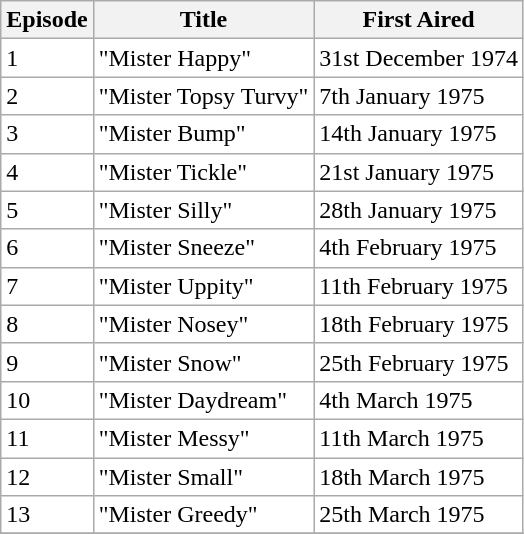<table class="wikitable sortable" style="background: #FFFFFF;">
<tr bg color="#CCCCCC">
<th>Episode</th>
<th>Title</th>
<th>⁣First Aired⁣</th>
</tr>
<tr>
<td>1</td>
<td>"Mister Happy"</td>
<td>31st December 1974</td>
</tr>
<tr>
<td>2</td>
<td>"Mister Topsy Turvy"</td>
<td>7th January 1975</td>
</tr>
<tr>
<td>3</td>
<td>"Mister Bump"</td>
<td>14th January 1975</td>
</tr>
<tr>
<td>4</td>
<td>"Mister Tickle"</td>
<td>21st January 1975</td>
</tr>
<tr>
<td>5</td>
<td>"Mister Silly"</td>
<td>28th January 1975</td>
</tr>
<tr>
<td>6</td>
<td>"Mister Sneeze" </td>
<td>4th February 1975</td>
</tr>
<tr>
<td>7</td>
<td>"Mister Uppity"</td>
<td>11th February 1975</td>
</tr>
<tr>
<td>8</td>
<td>"Mister Nosey"</td>
<td>18th February 1975</td>
</tr>
<tr>
<td>9</td>
<td>"Mister Snow"</td>
<td>25th February 1975</td>
</tr>
<tr>
<td>10</td>
<td>"Mister Daydream"</td>
<td>4th March 1975</td>
</tr>
<tr>
<td>11</td>
<td>"Mister Messy"</td>
<td>11th March 1975</td>
</tr>
<tr>
<td>12</td>
<td>"Mister Small" </td>
<td>18th March 1975</td>
</tr>
<tr>
<td>13</td>
<td>"Mister Greedy"</td>
<td>25th March 1975</td>
</tr>
<tr>
</tr>
</table>
